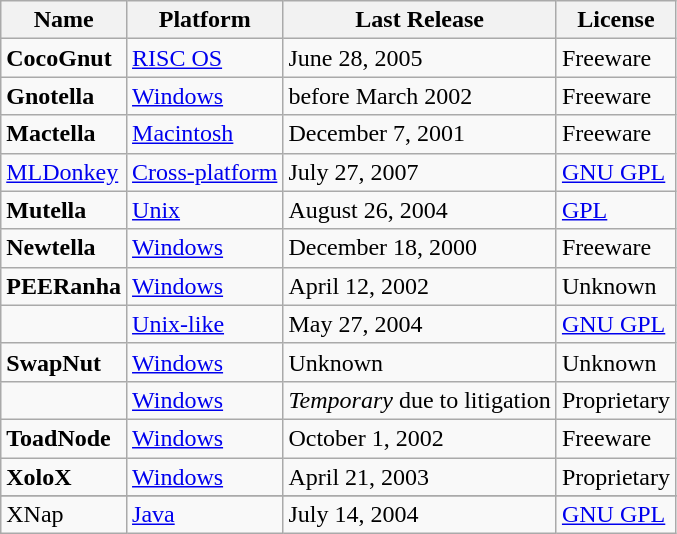<table class="wikitable">
<tr>
<th>Name</th>
<th>Platform</th>
<th>Last Release</th>
<th>License</th>
</tr>
<tr>
<td><strong>CocoGnut</strong></td>
<td><a href='#'>RISC OS</a></td>
<td>June 28, 2005 </td>
<td>Freeware</td>
</tr>
<tr>
<td><strong>Gnotella</strong></td>
<td><a href='#'>Windows</a></td>
<td>before March 2002 </td>
<td>Freeware</td>
</tr>
<tr>
<td><strong>Mactella</strong></td>
<td><a href='#'>Macintosh</a></td>
<td>December 7, 2001 </td>
<td>Freeware</td>
</tr>
<tr>
<td><a href='#'>MLDonkey</a></td>
<td><a href='#'>Cross-platform</a></td>
<td>July 27, 2007 </td>
<td><a href='#'>GNU GPL</a></td>
</tr>
<tr>
<td><strong>Mutella</strong></td>
<td><a href='#'>Unix</a></td>
<td>August 26, 2004 </td>
<td><a href='#'>GPL</a></td>
</tr>
<tr>
<td><strong>Newtella</strong></td>
<td><a href='#'>Windows</a></td>
<td>December 18, 2000 </td>
<td>Freeware</td>
</tr>
<tr>
<td><strong>PEERanha</strong></td>
<td><a href='#'>Windows</a></td>
<td>April 12, 2002 </td>
<td>Unknown</td>
</tr>
<tr>
<td></td>
<td><a href='#'>Unix-like</a></td>
<td>May 27, 2004 </td>
<td><a href='#'>GNU GPL</a></td>
</tr>
<tr>
<td><strong>SwapNut</strong></td>
<td><a href='#'>Windows</a></td>
<td>Unknown</td>
<td>Unknown</td>
</tr>
<tr>
<td></td>
<td><a href='#'>Windows</a></td>
<td><em>Temporary</em> due to litigation</td>
<td>Proprietary</td>
</tr>
<tr>
<td><strong>ToadNode</strong></td>
<td><a href='#'>Windows</a></td>
<td>October 1, 2002 </td>
<td>Freeware</td>
</tr>
<tr>
<td><strong>XoloX</strong></td>
<td><a href='#'>Windows</a></td>
<td>April 21, 2003 </td>
<td>Proprietary</td>
</tr>
<tr>
</tr>
<tr>
<td>XNap</td>
<td><a href='#'>Java</a></td>
<td>July 14, 2004 </td>
<td><a href='#'>GNU GPL</a></td>
</tr>
</table>
